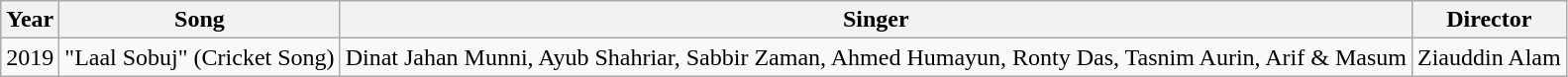<table class="wikitable">
<tr>
<th>Year</th>
<th>Song</th>
<th>Singer</th>
<th>Director</th>
</tr>
<tr>
<td>2019</td>
<td>"Laal Sobuj" (Cricket Song)</td>
<td>Dinat Jahan Munni, Ayub Shahriar, Sabbir Zaman, Ahmed Humayun, Ronty Das, Tasnim Aurin, Arif & Masum</td>
<td>Ziauddin Alam</td>
</tr>
</table>
